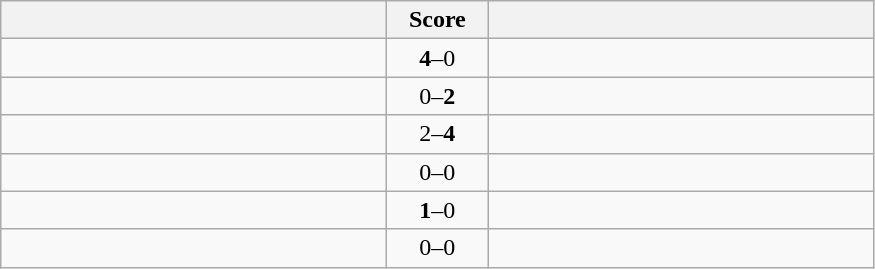<table class="wikitable" style="text-align: center;">
<tr>
<th width=250></th>
<th width=60>Score</th>
<th width=250></th>
</tr>
<tr>
<td align=left><strong></strong></td>
<td><strong>4</strong>–0</td>
<td align=left></td>
</tr>
<tr>
<td align=left></td>
<td>0–<strong>2</strong></td>
<td align=left><strong></strong></td>
</tr>
<tr>
<td align=left></td>
<td>2–<strong>4</strong></td>
<td align=left><strong></strong></td>
</tr>
<tr>
<td align=left></td>
<td>0–0</td>
<td align=left></td>
</tr>
<tr>
<td align=left><strong></strong></td>
<td><strong>1</strong>–0</td>
<td align=left></td>
</tr>
<tr>
<td align=left></td>
<td>0–0</td>
<td align=left></td>
</tr>
</table>
